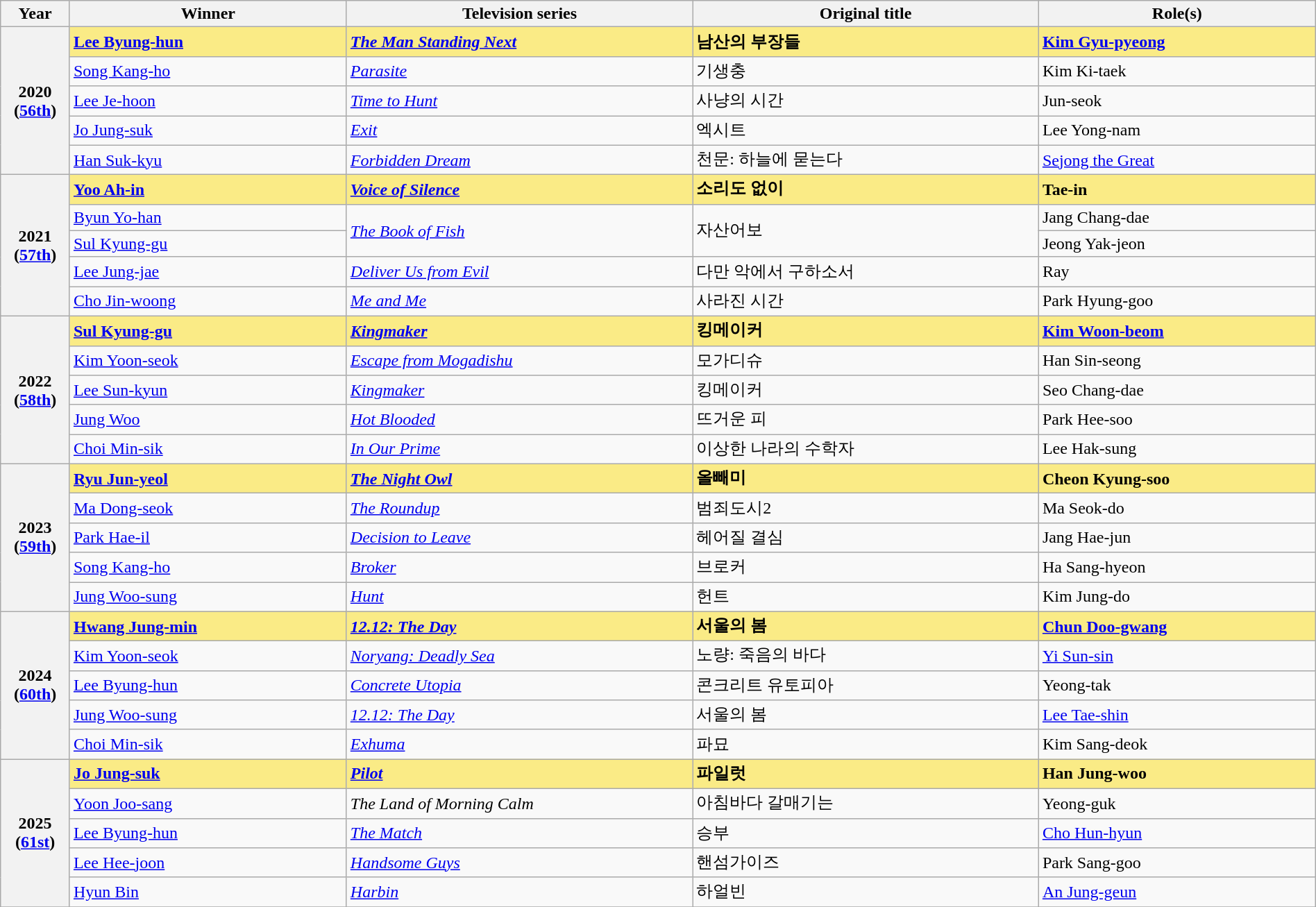<table class="wikitable" style="width:100%;" cellpadding="6">
<tr>
<th style="width:5%;">Year</th>
<th style="width:20%;">Winner</th>
<th style="width:25%;">Television series</th>
<th style="width:25%;">Original title</th>
<th style="width:20%;">Role(s)</th>
</tr>
<tr>
<th rowspan="5">2020<br>(<a href='#'>56th</a>)</th>
<td style="background:#FAEB86;"><strong><a href='#'>Lee Byung-hun</a> </strong></td>
<td style="background:#FAEB86;"><strong><em><a href='#'>The Man Standing Next</a></em></strong></td>
<td style="background:#FAEB86;"><strong>남산의 부장들</strong></td>
<td style="background:#FAEB86;"><strong><a href='#'>Kim Gyu-pyeong</a></strong></td>
</tr>
<tr>
<td><a href='#'>Song Kang-ho</a></td>
<td><em><a href='#'>Parasite</a></em></td>
<td>기생충</td>
<td>Kim Ki-taek</td>
</tr>
<tr>
<td><a href='#'>Lee Je-hoon</a></td>
<td><em><a href='#'>Time to Hunt</a></em></td>
<td>사냥의 시간</td>
<td>Jun-seok</td>
</tr>
<tr>
<td><a href='#'>Jo Jung-suk</a></td>
<td><em><a href='#'>Exit</a></em></td>
<td>엑시트</td>
<td>Lee Yong-nam</td>
</tr>
<tr>
<td><a href='#'>Han Suk-kyu</a></td>
<td><em><a href='#'>Forbidden Dream</a></em></td>
<td>천문: 하늘에 묻는다</td>
<td><a href='#'>Sejong the Great</a></td>
</tr>
<tr>
<th rowspan="5">2021<br>(<a href='#'>57th</a>)</th>
<td style="background:#FAEB86;"><strong><a href='#'>Yoo Ah-in</a> </strong></td>
<td style="background:#FAEB86;"><strong><em><a href='#'>Voice of Silence</a></em></strong></td>
<td style="background:#FAEB86;"><strong>소리도 없이</strong></td>
<td style="background:#FAEB86;"><strong>Tae-in</strong></td>
</tr>
<tr>
<td><a href='#'>Byun Yo-han</a></td>
<td rowspan="2"><em><a href='#'>The Book of Fish</a></em></td>
<td rowspan="2">자산어보</td>
<td>Jang Chang-dae</td>
</tr>
<tr>
<td><a href='#'>Sul Kyung-gu</a></td>
<td>Jeong Yak-jeon</td>
</tr>
<tr>
<td><a href='#'>Lee Jung-jae</a></td>
<td><em><a href='#'>Deliver Us from Evil</a></em></td>
<td>다만 악에서 구하소서</td>
<td>Ray</td>
</tr>
<tr>
<td><a href='#'>Cho Jin-woong</a></td>
<td><em><a href='#'>Me and Me</a></em></td>
<td>사라진 시간</td>
<td>Park Hyung-goo</td>
</tr>
<tr>
<th rowspan="5">2022<br>(<a href='#'>58th</a>)</th>
<td style="background:#FAEB86;"><strong><a href='#'>Sul Kyung-gu</a> </strong></td>
<td style="background:#FAEB86;"><strong><em><a href='#'>Kingmaker</a></em></strong></td>
<td style="background:#FAEB86;"><strong>킹메이커</strong></td>
<td style="background:#FAEB86;"><strong><a href='#'>Kim Woon-beom</a></strong></td>
</tr>
<tr>
<td><a href='#'>Kim Yoon-seok</a></td>
<td><em><a href='#'>Escape from Mogadishu</a></em></td>
<td>모가디슈</td>
<td>Han Sin-seong</td>
</tr>
<tr>
<td><a href='#'>Lee Sun-kyun</a></td>
<td><em><a href='#'>Kingmaker</a></em></td>
<td>킹메이커</td>
<td>Seo Chang-dae</td>
</tr>
<tr>
<td><a href='#'>Jung Woo</a></td>
<td><em><a href='#'>Hot Blooded</a></em></td>
<td>뜨거운 피</td>
<td>Park Hee-soo</td>
</tr>
<tr>
<td><a href='#'>Choi Min-sik</a></td>
<td><em><a href='#'>In Our Prime</a></em></td>
<td>이상한 나라의 수학자</td>
<td>Lee Hak-sung</td>
</tr>
<tr>
<th rowspan="5">2023<br>(<a href='#'>59th</a>)</th>
<td style="background:#FAEB86;"><strong><a href='#'>Ryu Jun-yeol</a> </strong></td>
<td style="background:#FAEB86;"><strong><em><a href='#'>The Night Owl</a></em></strong></td>
<td style="background:#FAEB86;"><strong>올빼미</strong></td>
<td style="background:#FAEB86;"><strong>Cheon Kyung-soo</strong></td>
</tr>
<tr>
<td><a href='#'>Ma Dong-seok</a></td>
<td><em><a href='#'>The Roundup</a></em></td>
<td>범죄도시2</td>
<td>Ma Seok-do</td>
</tr>
<tr>
<td><a href='#'>Park Hae-il</a></td>
<td><em><a href='#'>Decision to Leave</a></em></td>
<td>헤어질 결심</td>
<td>Jang Hae-jun</td>
</tr>
<tr>
<td><a href='#'>Song Kang-ho</a></td>
<td><em><a href='#'>Broker</a></em></td>
<td>브로커</td>
<td>Ha Sang-hyeon</td>
</tr>
<tr>
<td><a href='#'>Jung Woo-sung</a></td>
<td><em><a href='#'>Hunt</a></em></td>
<td>헌트</td>
<td>Kim Jung-do</td>
</tr>
<tr>
<th rowspan="5">2024<br>(<a href='#'>60th</a>)</th>
<td style="background:#FAEB86;"><strong><a href='#'>Hwang Jung-min</a> </strong></td>
<td style="background:#FAEB86;"><strong><em><a href='#'>12.12: The Day</a></em></strong></td>
<td style="background:#FAEB86;"><strong>서울의 봄</strong></td>
<td style="background:#FAEB86;"><strong><a href='#'>Chun Doo-gwang</a></strong></td>
</tr>
<tr>
<td><a href='#'>Kim Yoon-seok</a></td>
<td><em><a href='#'>Noryang: Deadly Sea</a></em></td>
<td>노량: 죽음의 바다</td>
<td><a href='#'>Yi Sun-sin</a></td>
</tr>
<tr>
<td><a href='#'>Lee Byung-hun</a></td>
<td><em><a href='#'>Concrete Utopia</a></em></td>
<td>콘크리트 유토피아</td>
<td>Yeong-tak</td>
</tr>
<tr>
<td><a href='#'>Jung Woo-sung</a></td>
<td><em><a href='#'>12.12: The Day</a></em></td>
<td>서울의 봄</td>
<td><a href='#'>Lee Tae-shin</a></td>
</tr>
<tr>
<td><a href='#'>Choi Min-sik</a></td>
<td><em><a href='#'>Exhuma</a></em></td>
<td>파묘</td>
<td>Kim Sang-deok</td>
</tr>
<tr>
<th rowspan="5">2025<br>(<a href='#'>61st</a>)</th>
<td style="background:#FAEB86;"><strong><a href='#'>Jo Jung-suk</a> </strong></td>
<td style="background:#FAEB86;"><strong><em><a href='#'>Pilot</a></em></strong></td>
<td style="background:#FAEB86;"><strong>파일럿</strong></td>
<td style="background:#FAEB86;"><strong>Han Jung-woo</strong></td>
</tr>
<tr>
<td><a href='#'>Yoon Joo-sang</a></td>
<td><em>The Land of Morning Calm</em></td>
<td>아침바다 갈매기는</td>
<td>Yeong-guk</td>
</tr>
<tr>
<td><a href='#'>Lee Byung-hun</a></td>
<td><em><a href='#'>The Match</a></em></td>
<td>승부</td>
<td><a href='#'>Cho Hun-hyun</a></td>
</tr>
<tr>
<td><a href='#'>Lee Hee-joon</a></td>
<td><em><a href='#'>Handsome Guys</a></em></td>
<td>핸섬가이즈</td>
<td>Park Sang-goo</td>
</tr>
<tr>
<td><a href='#'>Hyun Bin</a></td>
<td><em><a href='#'>Harbin</a></em></td>
<td>하얼빈</td>
<td><a href='#'>An Jung-geun</a></td>
</tr>
<tr>
</tr>
</table>
